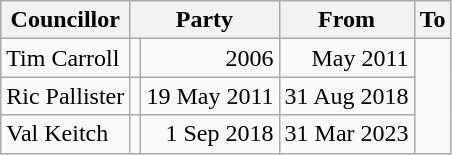<table class=wikitable>
<tr>
<th>Councillor</th>
<th colspan=2>Party</th>
<th>From</th>
<th>To</th>
</tr>
<tr>
<td>Tim Carroll</td>
<td></td>
<td align=right>2006</td>
<td align=right>May 2011</td>
</tr>
<tr>
<td>Ric Pallister</td>
<td></td>
<td align=right>19 May 2011</td>
<td align=right>31 Aug 2018</td>
</tr>
<tr>
<td>Val Keitch</td>
<td></td>
<td align=right>1 Sep 2018</td>
<td>31 Mar 2023</td>
</tr>
</table>
